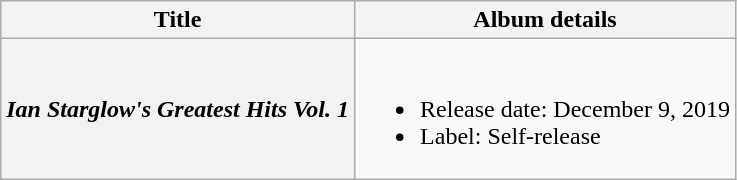<table class="wikitable plainrowheaders">
<tr>
<th>Title</th>
<th>Album details</th>
</tr>
<tr>
<th scope="row"><em>Ian Starglow's Greatest Hits Vol. 1</em><br></th>
<td><br><ul><li>Release date: December 9, 2019</li><li>Label: Self-release</li></ul></td>
</tr>
</table>
